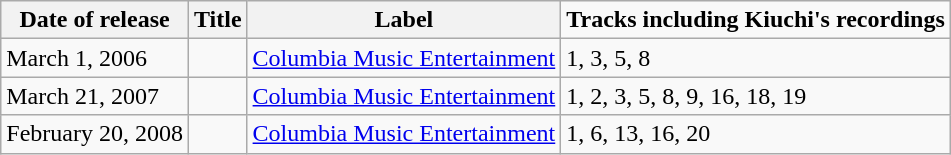<table class="wikitable">
<tr>
<th>Date of release</th>
<th>Title</th>
<th>Label</th>
<td><strong>Tracks including Kiuchi's recordings</strong></td>
</tr>
<tr>
<td>March 1, 2006</td>
<td></td>
<td><a href='#'>Columbia Music Entertainment</a></td>
<td>1, 3, 5, 8</td>
</tr>
<tr>
<td>March 21, 2007</td>
<td></td>
<td><a href='#'>Columbia Music Entertainment</a></td>
<td>1, 2, 3, 5, 8, 9, 16, 18, 19</td>
</tr>
<tr>
<td>February 20, 2008</td>
<td></td>
<td><a href='#'>Columbia Music Entertainment</a></td>
<td>1, 6, 13, 16, 20</td>
</tr>
</table>
